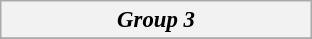<table class="wikitable collapsible collapsed" style="font-size:95%;">
<tr>
<th colspan="1" width="200"><em>Group 3</em></th>
</tr>
<tr>
</tr>
</table>
